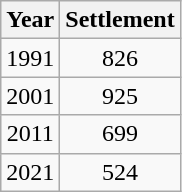<table class="wikitable" style="text-align:center">
<tr>
<th>Year</th>
<th>Settlement</th>
</tr>
<tr>
<td>1991</td>
<td>826</td>
</tr>
<tr>
<td>2001</td>
<td>925</td>
</tr>
<tr>
<td>2011</td>
<td>699</td>
</tr>
<tr>
<td>2021</td>
<td>524</td>
</tr>
</table>
